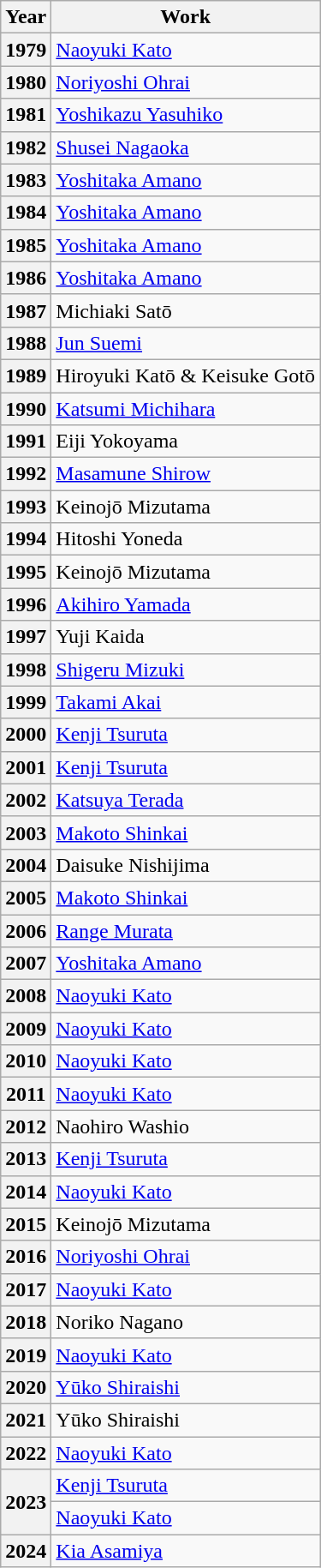<table class="wikitable">
<tr>
<th>Year</th>
<th>Work</th>
</tr>
<tr>
<th>1979</th>
<td><a href='#'>Naoyuki Kato</a></td>
</tr>
<tr>
<th>1980</th>
<td><a href='#'>Noriyoshi Ohrai</a></td>
</tr>
<tr>
<th>1981</th>
<td><a href='#'>Yoshikazu Yasuhiko</a></td>
</tr>
<tr>
<th>1982</th>
<td><a href='#'>Shusei Nagaoka</a></td>
</tr>
<tr>
<th>1983</th>
<td><a href='#'>Yoshitaka Amano</a></td>
</tr>
<tr>
<th>1984</th>
<td><a href='#'>Yoshitaka Amano</a></td>
</tr>
<tr>
<th>1985</th>
<td><a href='#'>Yoshitaka Amano</a></td>
</tr>
<tr>
<th>1986</th>
<td><a href='#'>Yoshitaka Amano</a></td>
</tr>
<tr>
<th>1987</th>
<td>Michiaki Satō</td>
</tr>
<tr>
<th>1988</th>
<td><a href='#'>Jun Suemi</a></td>
</tr>
<tr>
<th>1989</th>
<td>Hiroyuki Katō & Keisuke Gotō</td>
</tr>
<tr>
<th>1990</th>
<td><a href='#'>Katsumi Michihara</a></td>
</tr>
<tr>
<th>1991</th>
<td>Eiji Yokoyama</td>
</tr>
<tr>
<th>1992</th>
<td><a href='#'>Masamune Shirow</a></td>
</tr>
<tr>
<th>1993</th>
<td>Keinojō Mizutama</td>
</tr>
<tr>
<th>1994</th>
<td>Hitoshi Yoneda</td>
</tr>
<tr>
<th>1995</th>
<td>Keinojō Mizutama</td>
</tr>
<tr>
<th>1996</th>
<td><a href='#'>Akihiro Yamada</a></td>
</tr>
<tr>
<th>1997</th>
<td>Yuji Kaida</td>
</tr>
<tr>
<th>1998</th>
<td><a href='#'>Shigeru Mizuki</a></td>
</tr>
<tr>
<th>1999</th>
<td><a href='#'>Takami Akai</a></td>
</tr>
<tr>
<th>2000</th>
<td><a href='#'>Kenji Tsuruta</a></td>
</tr>
<tr>
<th>2001</th>
<td><a href='#'>Kenji Tsuruta</a></td>
</tr>
<tr>
<th>2002</th>
<td><a href='#'>Katsuya Terada</a></td>
</tr>
<tr>
<th>2003</th>
<td><a href='#'>Makoto Shinkai</a></td>
</tr>
<tr>
<th>2004</th>
<td>Daisuke Nishijima</td>
</tr>
<tr>
<th>2005</th>
<td><a href='#'>Makoto Shinkai</a></td>
</tr>
<tr>
<th>2006</th>
<td><a href='#'>Range Murata</a></td>
</tr>
<tr>
<th>2007</th>
<td><a href='#'>Yoshitaka Amano</a></td>
</tr>
<tr>
<th>2008</th>
<td><a href='#'>Naoyuki Kato</a></td>
</tr>
<tr>
<th>2009</th>
<td><a href='#'>Naoyuki Kato</a></td>
</tr>
<tr>
<th>2010</th>
<td><a href='#'>Naoyuki Kato</a></td>
</tr>
<tr>
<th>2011</th>
<td><a href='#'>Naoyuki Kato</a></td>
</tr>
<tr>
<th>2012</th>
<td>Naohiro Washio</td>
</tr>
<tr>
<th>2013</th>
<td><a href='#'>Kenji Tsuruta</a></td>
</tr>
<tr>
<th>2014</th>
<td><a href='#'>Naoyuki Kato</a></td>
</tr>
<tr>
<th>2015</th>
<td>Keinojō Mizutama</td>
</tr>
<tr>
<th>2016</th>
<td><a href='#'>Noriyoshi Ohrai</a></td>
</tr>
<tr>
<th>2017</th>
<td><a href='#'>Naoyuki Kato</a></td>
</tr>
<tr>
<th>2018</th>
<td>Noriko Nagano</td>
</tr>
<tr>
<th>2019</th>
<td><a href='#'>Naoyuki Kato</a></td>
</tr>
<tr>
<th>2020</th>
<td><a href='#'>Yūko Shiraishi</a></td>
</tr>
<tr>
<th>2021</th>
<td>Yūko Shiraishi</td>
</tr>
<tr>
<th>2022</th>
<td><a href='#'>Naoyuki Kato</a></td>
</tr>
<tr>
<th rowspan="2">2023</th>
<td><a href='#'>Kenji Tsuruta</a></td>
</tr>
<tr>
<td><a href='#'>Naoyuki Kato</a></td>
</tr>
<tr>
<th>2024</th>
<td><a href='#'>Kia Asamiya</a></td>
</tr>
</table>
